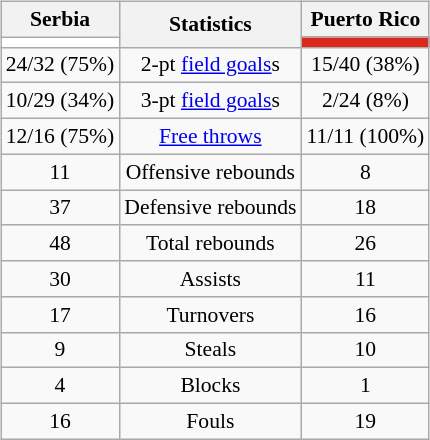<table style="width:100%;">
<tr>
<td valign=top align=right width=33%><br>













</td>
<td style="vertical-align:top; align:center; width:33%;"><br><table style="width:100%;">
<tr>
<td style="width=50%;"></td>
<td></td>
<td style="width=50%;"></td>
</tr>
</table>
<table class="wikitable" style="font-size:90%; text-align:center; margin:auto;" align=center>
<tr>
<th>Serbia</th>
<th rowspan=2>Statistics</th>
<th>Puerto Rico</th>
</tr>
<tr>
<td style="background:#FFFFFF;"></td>
<td style="background:#DA291C;"></td>
</tr>
<tr>
<td>24/32 (75%)</td>
<td>2-pt <a href='#'>field goals</a>s</td>
<td>15/40 (38%)</td>
</tr>
<tr>
<td>10/29 (34%)</td>
<td>3-pt <a href='#'>field goals</a>s</td>
<td>2/24 (8%)</td>
</tr>
<tr>
<td>12/16 (75%)</td>
<td><a href='#'>Free throws</a></td>
<td>11/11 (100%)</td>
</tr>
<tr>
<td>11</td>
<td>Offensive rebounds</td>
<td>8</td>
</tr>
<tr>
<td>37</td>
<td>Defensive rebounds</td>
<td>18</td>
</tr>
<tr>
<td>48</td>
<td>Total rebounds</td>
<td>26</td>
</tr>
<tr>
<td>30</td>
<td>Assists</td>
<td>11</td>
</tr>
<tr>
<td>17</td>
<td>Turnovers</td>
<td>16</td>
</tr>
<tr>
<td>9</td>
<td>Steals</td>
<td>10</td>
</tr>
<tr>
<td>4</td>
<td>Blocks</td>
<td>1</td>
</tr>
<tr>
<td>16</td>
<td>Fouls</td>
<td>19</td>
</tr>
</table>
</td>
<td style="vertical-align:top; align:left; width:33%;"><br>













</td>
</tr>
</table>
